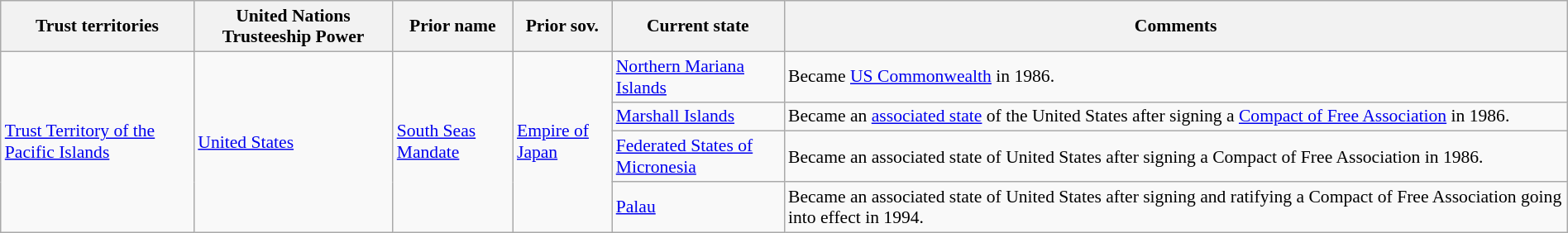<table class="wikitable sortable" style="width:100%; font-size:90%">
<tr>
<th>Trust territories</th>
<th>United Nations Trusteeship Power</th>
<th>Prior name</th>
<th>Prior sov.</th>
<th>Current state</th>
<th style="width:50%">Comments</th>
</tr>
<tr>
<td rowspan="4"><a href='#'>Trust Territory of the Pacific Islands</a></td>
<td rowspan="4"><a href='#'>United States</a></td>
<td rowspan="4"><a href='#'>South Seas Mandate</a></td>
<td rowspan="4"><a href='#'>Empire of Japan</a></td>
<td><a href='#'>Northern Mariana Islands</a></td>
<td>Became <a href='#'>US Commonwealth</a> in 1986.</td>
</tr>
<tr>
<td><a href='#'>Marshall Islands</a></td>
<td>Became an <a href='#'>associated state</a> of the United States after signing a <a href='#'>Compact of Free Association</a> in 1986.</td>
</tr>
<tr>
<td><a href='#'>Federated States of Micronesia</a></td>
<td>Became an associated state of United States after signing a Compact of Free Association in 1986.</td>
</tr>
<tr>
<td><a href='#'>Palau</a></td>
<td>Became an associated state of United States after signing and ratifying a Compact of Free Association going into effect in 1994.</td>
</tr>
</table>
